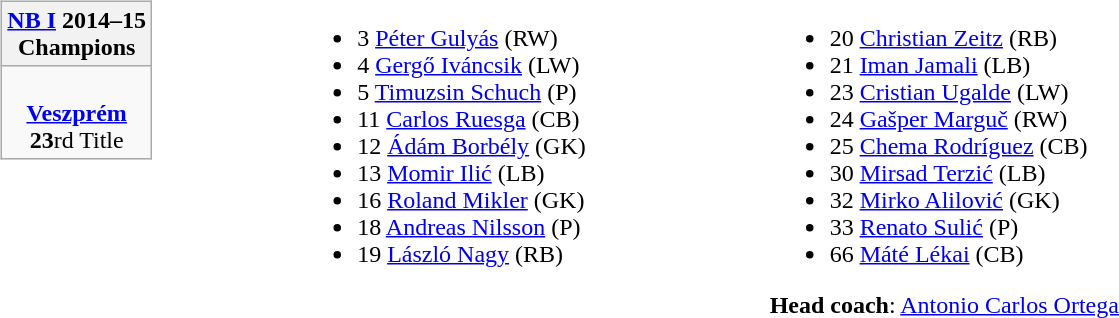<table table width=100%>
<tr>
<td width=15% valign="top"></td>
<td width=23% valign="top"><br><table class="wikitable" style="text-align: center; margin: 0 auto;">
<tr>
<th><a href='#'>NB I</a> 2014–15<br>Champions</th>
</tr>
<tr>
<td><br><strong><a href='#'>Veszprém</a></strong><br><strong>23</strong>rd Title</td>
</tr>
</table>
</td>
<td width=25% valign="top"><br><ul><li>3 <a href='#'>Péter Gulyás</a> (RW)</li><li>4 <a href='#'>Gergő Iváncsik</a> (LW)</li><li>5 <a href='#'>Timuzsin Schuch</a> (P)</li><li>11  <a href='#'>Carlos Ruesga</a> (CB)</li><li>12 <a href='#'>Ádám Borbély</a> (GK)</li><li>13  <a href='#'>Momir Ilić</a> (LB)</li><li>16 <a href='#'>Roland Mikler</a> (GK)</li><li>18  <a href='#'>Andreas Nilsson</a> (P)</li><li>19 <a href='#'>László Nagy</a> (RB)</li></ul></td>
<td width=25% valign="top"><br><ul><li>20  <a href='#'>Christian Zeitz</a> (RB)</li><li>21  <a href='#'>Iman Jamali</a> (LB)</li><li>23  <a href='#'>Cristian Ugalde</a> (LW)</li><li>24  <a href='#'>Gašper Marguč</a> (RW)</li><li>25  <a href='#'>Chema Rodríguez</a> (CB)</li><li>30  <a href='#'>Mirsad Terzić</a> (LB)</li><li>32  <a href='#'>Mirko Alilović</a> (GK)</li><li>33  <a href='#'>Renato Sulić</a> (P)</li><li>66 <a href='#'>Máté Lékai</a> (CB)</li></ul><strong>Head coach</strong>:  <a href='#'>Antonio Carlos Ortega</a></td>
<td width=15% valign="top"></td>
</tr>
</table>
